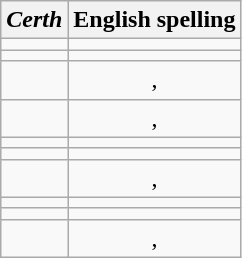<table class="wikitable">
<tr align="center">
<th><em>Certh</em></th>
<th>English spelling</th>
</tr>
<tr align="center">
<td></td>
<td></td>
</tr>
<tr align="center">
<td></td>
<td></td>
</tr>
<tr align="center">
<td></td>
<td>, </td>
</tr>
<tr align="center">
<td></td>
<td>, </td>
</tr>
<tr align="center">
<td></td>
<td></td>
</tr>
<tr align="center">
<td></td>
<td></td>
</tr>
<tr align="center">
<td></td>
<td>, </td>
</tr>
<tr align="center">
<td></td>
<td></td>
</tr>
<tr align="center">
<td></td>
<td></td>
</tr>
<tr align="center">
<td></td>
<td>, </td>
</tr>
</table>
